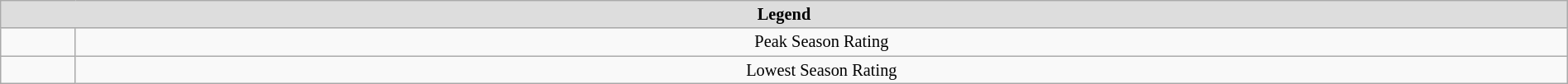<table class="wikitable" width="100%" style="font-size:85%; text-align:center;">
<tr>
<th style="background: #DDDDDD;" colspan="2">Legend</th>
</tr>
<tr>
<td></td>
<td>Peak Season Rating</td>
</tr>
<tr>
<td></td>
<td>Lowest Season Rating</td>
</tr>
</table>
